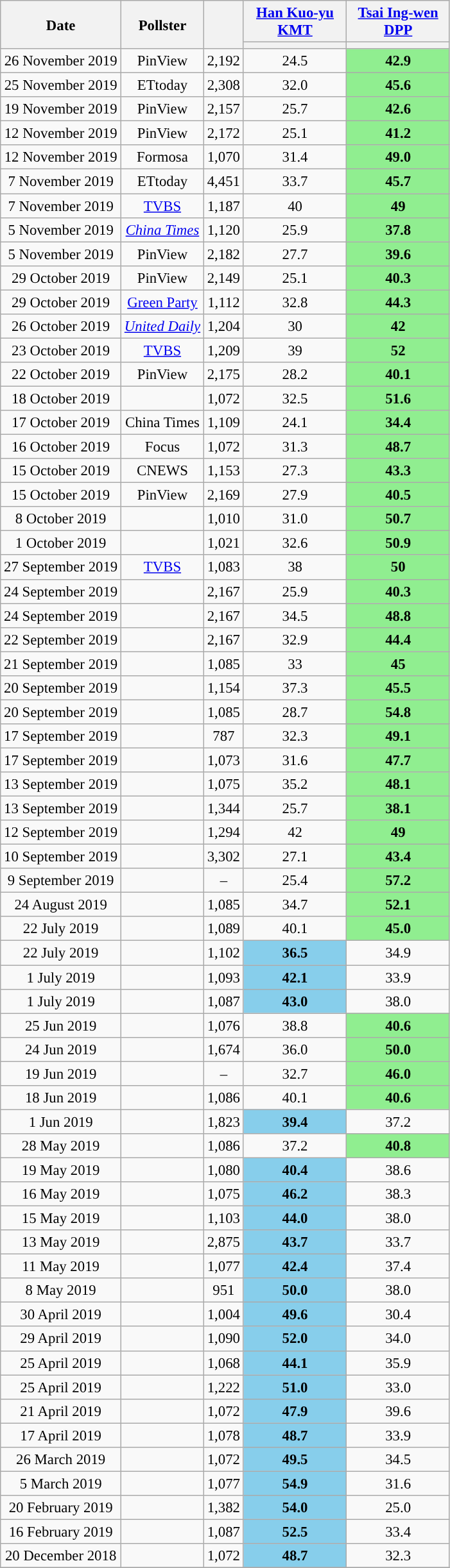<table class="wikitable sortable collapsible" style="font-size:95%; text-align:center">
<tr>
<th rowspan=2>Date</th>
<th rowspan=2>Pollster</th>
<th rowspan=2></th>
<th width=100px><a href='#'>Han Kuo-yu</a><br><a href='#'>KMT</a></th>
<th width=100px><a href='#'>Tsai Ing-wen</a><br><a href='#'>DPP</a></th>
</tr>
<tr>
<th style="background:"></th>
<th style="background:"></th>
</tr>
<tr>
<td>26 November 2019</td>
<td>PinView</td>
<td>2,192</td>
<td>24.5</td>
<td bgcolor="#90ee90"><strong>42.9</strong></td>
</tr>
<tr>
<td>25 November 2019</td>
<td>ETtoday</td>
<td>2,308</td>
<td>32.0</td>
<td bgcolor="#90ee90"><strong>45.6</strong></td>
</tr>
<tr>
<td>19 November 2019</td>
<td>PinView</td>
<td>2,157</td>
<td>25.7</td>
<td bgcolor="#90ee90"><strong>42.6</strong></td>
</tr>
<tr>
<td>12 November 2019</td>
<td>PinView</td>
<td>2,172</td>
<td>25.1</td>
<td bgcolor="#90ee90"><strong>41.2</strong></td>
</tr>
<tr>
<td>12 November 2019</td>
<td>Formosa</td>
<td>1,070</td>
<td>31.4</td>
<td bgcolor="#90ee90"><strong>49.0</strong></td>
</tr>
<tr>
<td>7 November 2019</td>
<td>ETtoday</td>
<td>4,451</td>
<td>33.7</td>
<td bgcolor="#90ee90"><strong>45.7</strong></td>
</tr>
<tr>
<td>7 November 2019</td>
<td><a href='#'>TVBS</a></td>
<td>1,187</td>
<td>40</td>
<td bgcolor="#90ee90"><strong>49</strong></td>
</tr>
<tr>
<td>5 November 2019</td>
<td><em><a href='#'>China Times</a></em></td>
<td>1,120</td>
<td>25.9</td>
<td bgcolor="#90ee90"><strong>37.8</strong></td>
</tr>
<tr>
<td>5 November 2019</td>
<td>PinView</td>
<td>2,182</td>
<td>27.7</td>
<td bgcolor="#90ee90"><strong>39.6</strong></td>
</tr>
<tr>
<td>29 October 2019</td>
<td>PinView</td>
<td>2,149</td>
<td>25.1</td>
<td bgcolor="#90ee90"><strong>40.3</strong></td>
</tr>
<tr>
<td>29 October 2019</td>
<td><a href='#'>Green Party</a></td>
<td>1,112</td>
<td>32.8</td>
<td bgcolor="#90ee90"><strong>44.3</strong></td>
</tr>
<tr>
<td>26 October 2019</td>
<td><em><a href='#'>United Daily</a></em></td>
<td>1,204</td>
<td>30</td>
<td bgcolor="#90ee90"><strong>42</strong></td>
</tr>
<tr>
<td>23 October 2019</td>
<td><a href='#'>TVBS</a></td>
<td>1,209</td>
<td>39</td>
<td bgcolor="#90ee90"><strong>52</strong></td>
</tr>
<tr>
<td>22 October 2019</td>
<td>PinView</td>
<td>2,175</td>
<td>28.2</td>
<td bgcolor="#90ee90"><strong>40.1</strong></td>
</tr>
<tr>
<td>18 October 2019</td>
<td></td>
<td>1,072</td>
<td>32.5</td>
<td bgcolor="#90ee90"><strong>51.6</strong></td>
</tr>
<tr>
<td>17 October 2019</td>
<td>China Times </td>
<td>1,109</td>
<td>24.1</td>
<td bgcolor="#90ee90"><strong>34.4</strong></td>
</tr>
<tr>
<td>16 October 2019</td>
<td>Focus </td>
<td>1,072</td>
<td>31.3</td>
<td bgcolor="#90ee90"><strong>48.7</strong></td>
</tr>
<tr>
<td>15 October 2019</td>
<td>CNEWS </td>
<td>1,153</td>
<td>27.3</td>
<td bgcolor="#90ee90"><strong>43.3</strong></td>
</tr>
<tr>
<td>15 October 2019</td>
<td>PinView </td>
<td>2,169</td>
<td>27.9</td>
<td bgcolor="#90ee90"><strong>40.5</strong></td>
</tr>
<tr>
<td>8 October 2019</td>
<td></td>
<td>1,010</td>
<td>31.0</td>
<td bgcolor="#90ee90"><strong>50.7</strong></td>
</tr>
<tr>
<td>1 October 2019</td>
<td></td>
<td>1,021</td>
<td>32.6</td>
<td bgcolor="#90ee90"><strong>50.9</strong></td>
</tr>
<tr>
<td>27 September 2019</td>
<td><a href='#'>TVBS</a></td>
<td>1,083</td>
<td>38</td>
<td bgcolor="#90ee90"><strong>50</strong></td>
</tr>
<tr>
<td>24 September 2019</td>
<td></td>
<td>2,167</td>
<td>25.9</td>
<td bgcolor="#90ee90"><strong>40.3</strong></td>
</tr>
<tr>
<td>24 September 2019</td>
<td></td>
<td>2,167</td>
<td>34.5</td>
<td bgcolor="#90ee90"><strong>48.8</strong></td>
</tr>
<tr>
<td>22 September 2019</td>
<td></td>
<td>2,167</td>
<td>32.9</td>
<td bgcolor="#90ee90"><strong>44.4</strong></td>
</tr>
<tr>
<td>21 September 2019</td>
<td></td>
<td>1,085</td>
<td>33</td>
<td bgcolor="#90ee90"><strong>45</strong></td>
</tr>
<tr>
<td>20 September 2019</td>
<td></td>
<td>1,154</td>
<td>37.3</td>
<td bgcolor="#90ee90"><strong>45.5</strong></td>
</tr>
<tr>
<td>20 September 2019</td>
<td></td>
<td>1,085</td>
<td>28.7</td>
<td bgcolor="#90ee90"><strong>54.8</strong></td>
</tr>
<tr>
<td>17 September 2019</td>
<td></td>
<td>787</td>
<td>32.3</td>
<td bgcolor="#90ee90"><strong>49.1</strong></td>
</tr>
<tr>
<td>17 September 2019</td>
<td></td>
<td>1,073</td>
<td>31.6</td>
<td bgcolor="#90ee90"><strong>47.7</strong></td>
</tr>
<tr>
<td>13 September 2019</td>
<td></td>
<td>1,075</td>
<td>35.2</td>
<td bgcolor="#90ee90"><strong>48.1</strong></td>
</tr>
<tr>
<td>13 September 2019</td>
<td></td>
<td>1,344</td>
<td>25.7</td>
<td bgcolor="#90ee90"><strong>38.1</strong></td>
</tr>
<tr>
<td>12 September 2019</td>
<td></td>
<td>1,294</td>
<td>42</td>
<td bgcolor="#90ee90"><strong>49</strong></td>
</tr>
<tr>
<td>10 September 2019</td>
<td></td>
<td>3,302</td>
<td>27.1</td>
<td bgcolor="#90ee90"><strong>43.4</strong></td>
</tr>
<tr>
<td>9 September 2019</td>
<td></td>
<td>–</td>
<td>25.4</td>
<td bgcolor="#90ee90"><strong>57.2</strong></td>
</tr>
<tr>
<td>24 August 2019</td>
<td></td>
<td>1,085</td>
<td>34.7</td>
<td bgcolor="#90ee90"><strong>52.1</strong></td>
</tr>
<tr>
<td>22 July 2019</td>
<td></td>
<td>1,089</td>
<td>40.1</td>
<td bgcolor="#90ee90"><strong>45.0</strong></td>
</tr>
<tr>
<td>22 July 2019</td>
<td></td>
<td>1,102</td>
<td bgcolor="#87ceeb"><strong>36.5</strong></td>
<td>34.9</td>
</tr>
<tr>
<td>1 July 2019</td>
<td></td>
<td>1,093</td>
<td bgcolor="#87ceeb"><strong>42.1</strong></td>
<td>33.9</td>
</tr>
<tr>
<td>1 July 2019</td>
<td></td>
<td>1,087</td>
<td bgcolor="#87ceeb"><strong>43.0</strong></td>
<td>38.0</td>
</tr>
<tr>
<td>25 Jun 2019</td>
<td></td>
<td>1,076</td>
<td>38.8</td>
<td bgcolor="#90ee90"><strong>40.6</strong></td>
</tr>
<tr>
<td>24 Jun 2019</td>
<td></td>
<td>1,674</td>
<td>36.0</td>
<td bgcolor="#90ee90"><strong>50.0</strong></td>
</tr>
<tr>
<td>19 Jun 2019</td>
<td></td>
<td>–</td>
<td>32.7</td>
<td bgcolor="#90ee90"><strong>46.0</strong></td>
</tr>
<tr>
<td>18 Jun 2019</td>
<td></td>
<td>1,086</td>
<td>40.1</td>
<td bgcolor="#90ee90"><strong>40.6</strong></td>
</tr>
<tr>
<td>1 Jun 2019</td>
<td></td>
<td>1,823</td>
<td style="background-color:skyblue;"><strong>39.4</strong></td>
<td>37.2</td>
</tr>
<tr>
<td>28 May 2019</td>
<td></td>
<td>1,086</td>
<td>37.2</td>
<td style="background-color:lightgreen;"><strong>40.8</strong></td>
</tr>
<tr>
<td>19 May 2019</td>
<td></td>
<td>1,080</td>
<td style="background-color:skyblue;"><strong>40.4</strong></td>
<td>38.6</td>
</tr>
<tr>
<td>16 May 2019</td>
<td></td>
<td>1,075</td>
<td style="background-color:skyblue;"><strong>46.2</strong></td>
<td>38.3</td>
</tr>
<tr>
<td>15 May 2019</td>
<td></td>
<td>1,103</td>
<td style="background-color:skyblue;"><strong>44.0</strong></td>
<td>38.0</td>
</tr>
<tr>
<td>13 May 2019</td>
<td></td>
<td>2,875</td>
<td style="background-color:skyblue;"><strong>43.7</strong></td>
<td>33.7</td>
</tr>
<tr>
<td>11 May 2019</td>
<td></td>
<td>1,077</td>
<td style="background-color:skyblue;"><strong>42.4</strong></td>
<td>37.4</td>
</tr>
<tr>
<td>8 May 2019</td>
<td></td>
<td>951</td>
<td style="background-color:skyblue;"><strong>50.0</strong></td>
<td>38.0</td>
</tr>
<tr>
<td>30 April 2019</td>
<td></td>
<td>1,004</td>
<td style="background-color:skyblue;"><strong>49.6</strong></td>
<td>30.4</td>
</tr>
<tr>
<td>29 April 2019</td>
<td></td>
<td>1,090</td>
<td style="background-color:skyblue;"><strong>52.0</strong></td>
<td>34.0</td>
</tr>
<tr>
<td>25 April 2019</td>
<td></td>
<td>1,068</td>
<td style="background-color:skyblue;"><strong>44.1</strong></td>
<td>35.9</td>
</tr>
<tr>
<td>25 April 2019</td>
<td></td>
<td>1,222</td>
<td style="background-color:skyblue;"><strong>51.0</strong></td>
<td>33.0</td>
</tr>
<tr>
<td>21 April 2019</td>
<td></td>
<td>1,072</td>
<td style="background-color:skyblue;"><strong>47.9</strong></td>
<td>39.6</td>
</tr>
<tr>
<td>17 April 2019</td>
<td></td>
<td>1,078</td>
<td style="background-color:skyblue;"><strong>48.7</strong></td>
<td>33.9</td>
</tr>
<tr>
<td>26 March 2019</td>
<td></td>
<td>1,072</td>
<td style="background-color:skyblue;"><strong>49.5</strong></td>
<td>34.5</td>
</tr>
<tr>
<td>5 March 2019</td>
<td></td>
<td>1,077</td>
<td style="background-color:skyblue;"><strong>54.9</strong></td>
<td>31.6</td>
</tr>
<tr>
<td>20 February 2019</td>
<td></td>
<td>1,382</td>
<td style="background-color:skyblue;"><strong>54.0</strong></td>
<td>25.0</td>
</tr>
<tr>
<td>16 February 2019</td>
<td></td>
<td>1,087</td>
<td style="background-color:skyblue;"><strong>52.5</strong></td>
<td>33.4</td>
</tr>
<tr>
<td>20 December 2018</td>
<td></td>
<td>1,072</td>
<td style="background-color:skyblue;"><strong>48.7</strong></td>
<td>32.3</td>
</tr>
<tr>
</tr>
</table>
